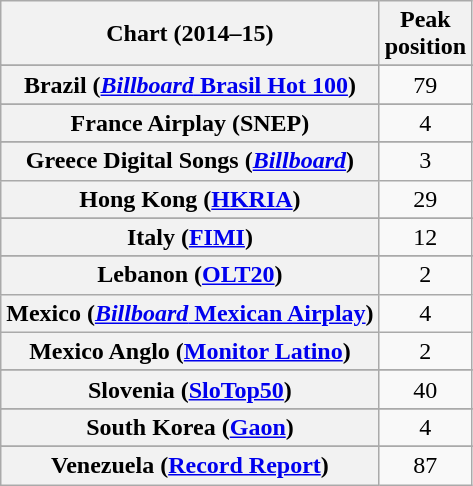<table class="wikitable plainrowheaders sortable" style="text-align:center;">
<tr>
<th scope="col">Chart (2014–15)</th>
<th scope="col">Peak<br>position</th>
</tr>
<tr>
</tr>
<tr>
</tr>
<tr>
</tr>
<tr>
</tr>
<tr>
</tr>
<tr>
<th scope="row">Brazil (<a href='#'><em>Billboard</em> Brasil Hot 100</a>)</th>
<td style="text-align:center;">79</td>
</tr>
<tr>
</tr>
<tr>
</tr>
<tr>
</tr>
<tr>
</tr>
<tr>
</tr>
<tr>
</tr>
<tr>
</tr>
<tr>
</tr>
<tr>
</tr>
<tr>
</tr>
<tr>
<th scope="row">France Airplay (SNEP)</th>
<td>4</td>
</tr>
<tr>
</tr>
<tr>
<th scope="row">Greece Digital Songs (<em><a href='#'>Billboard</a></em>)</th>
<td style="text-align:center;">3</td>
</tr>
<tr>
<th scope="row">Hong Kong (<a href='#'>HKRIA</a>)</th>
<td>29</td>
</tr>
<tr>
</tr>
<tr>
</tr>
<tr>
</tr>
<tr>
</tr>
<tr>
</tr>
<tr>
<th scope="row">Italy (<a href='#'>FIMI</a>)</th>
<td style="text-align:center;">12</td>
</tr>
<tr>
</tr>
<tr>
<th scope="row">Lebanon (<a href='#'>OLT20</a>)</th>
<td style="text-align:center;">2</td>
</tr>
<tr>
<th scope="row">Mexico (<a href='#'><em>Billboard</em> Mexican Airplay</a>)</th>
<td>4</td>
</tr>
<tr>
<th scope="row">Mexico Anglo (<a href='#'>Monitor Latino</a>)</th>
<td>2</td>
</tr>
<tr>
</tr>
<tr>
</tr>
<tr>
</tr>
<tr>
</tr>
<tr>
</tr>
<tr>
</tr>
<tr>
</tr>
<tr>
</tr>
<tr>
</tr>
<tr>
<th scope="row">Slovenia (<a href='#'>SloTop50</a>)</th>
<td align=center>40</td>
</tr>
<tr>
</tr>
<tr>
<th scope="row">South Korea (<a href='#'>Gaon</a>)</th>
<td style="text-align:center;">4</td>
</tr>
<tr>
</tr>
<tr>
</tr>
<tr>
</tr>
<tr>
</tr>
<tr>
</tr>
<tr>
</tr>
<tr>
</tr>
<tr>
</tr>
<tr>
</tr>
<tr>
</tr>
<tr>
</tr>
<tr>
</tr>
<tr>
<th scope="row">Venezuela (<a href='#'>Record Report</a>)</th>
<td style="text-align:center;">87</td>
</tr>
</table>
